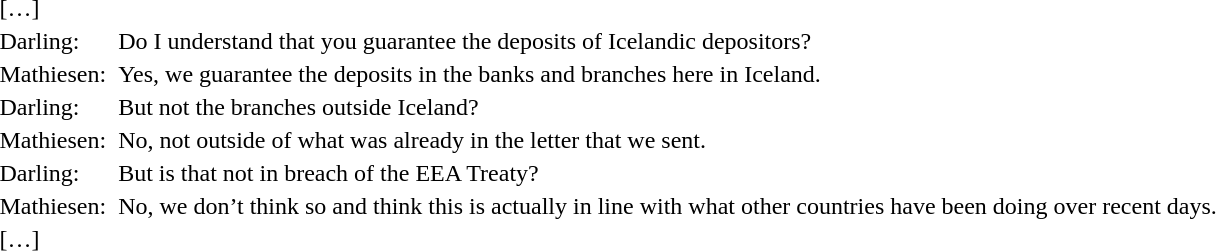<table>
<tr>
<td colspan=2>[…]</td>
</tr>
<tr>
<td valign="top">Darling:</td>
<td>Do I understand that you guarantee the deposits of Icelandic depositors?</td>
</tr>
<tr>
<td valign="top">Mathiesen: </td>
<td>Yes, we guarantee the deposits in the banks and branches here in Iceland.</td>
</tr>
<tr>
<td valign="top">Darling:</td>
<td>But not the branches outside Iceland?</td>
</tr>
<tr>
<td valign="top">Mathiesen:</td>
<td>No, not outside of what was already in the letter that we sent.</td>
</tr>
<tr>
<td valign="top">Darling:</td>
<td>But is that not in breach of the EEA Treaty?</td>
</tr>
<tr>
<td valign="top">Mathiesen:</td>
<td>No, we don’t think so and think this is actually in line with what other countries have been doing over recent days.</td>
</tr>
<tr>
<td colspan=2>[…]</td>
</tr>
<tr>
</tr>
</table>
